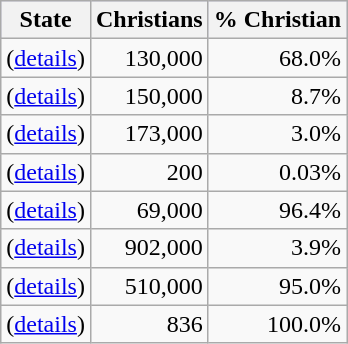<table class="wikitable sortable col1left" style="text-align:right" cellspacing="4">
<tr style="background:#ccf;">
<th>State</th>
<th>Christians</th>
<th>% Christian</th>
</tr>
<tr>
<td> (<a href='#'>details</a>)</td>
<td>130,000</td>
<td>68.0%</td>
</tr>
<tr>
<td> (<a href='#'>details</a>)</td>
<td>150,000</td>
<td>8.7%</td>
</tr>
<tr>
<td> (<a href='#'>details</a>)</td>
<td>173,000</td>
<td>3.0%</td>
</tr>
<tr>
<td> (<a href='#'>details</a>)</td>
<td>200</td>
<td>0.03%</td>
</tr>
<tr>
<td> (<a href='#'>details</a>)</td>
<td>69,000</td>
<td>96.4%</td>
</tr>
<tr>
<td> (<a href='#'>details</a>)</td>
<td>902,000</td>
<td>3.9%</td>
</tr>
<tr>
<td> (<a href='#'>details</a>)</td>
<td>510,000</td>
<td>95.0%</td>
</tr>
<tr>
<td> (<a href='#'>details</a>)</td>
<td>836</td>
<td>100.0%</td>
</tr>
</table>
